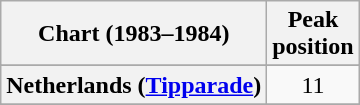<table class="wikitable plainrowheaders" style="text-align:center">
<tr>
<th>Chart (1983–1984)</th>
<th>Peak<br>position</th>
</tr>
<tr>
</tr>
<tr>
</tr>
<tr>
<th scope="row">Netherlands (<a href='#'>Tipparade</a>)</th>
<td>11</td>
</tr>
<tr>
</tr>
</table>
